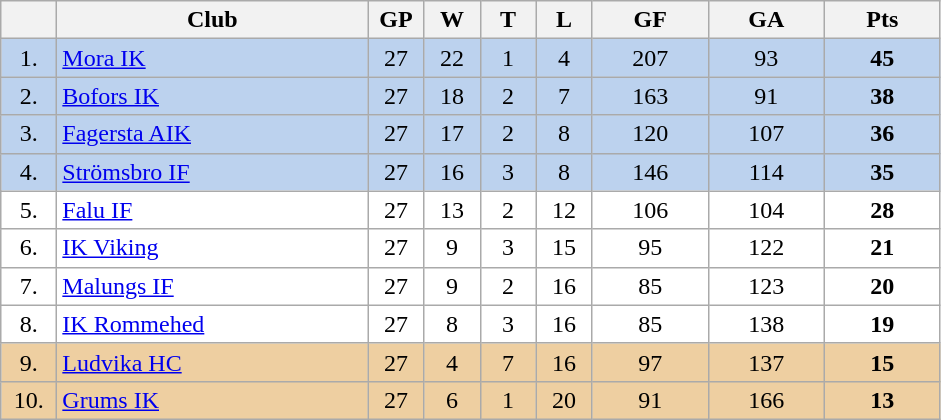<table class="wikitable">
<tr>
<th width="30"></th>
<th width="200">Club</th>
<th width="30">GP</th>
<th width="30">W</th>
<th width="30">T</th>
<th width="30">L</th>
<th width="70">GF</th>
<th width="70">GA</th>
<th width="70">Pts</th>
</tr>
<tr bgcolor="#BCD2EE" align="center">
<td>1.</td>
<td align="left"><a href='#'>Mora IK</a></td>
<td>27</td>
<td>22</td>
<td>1</td>
<td>4</td>
<td>207</td>
<td>93</td>
<td><strong>45</strong></td>
</tr>
<tr bgcolor="#BCD2EE" align="center">
<td>2.</td>
<td align="left"><a href='#'>Bofors IK</a></td>
<td>27</td>
<td>18</td>
<td>2</td>
<td>7</td>
<td>163</td>
<td>91</td>
<td><strong>38</strong></td>
</tr>
<tr bgcolor="#BCD2EE" align="center">
<td>3.</td>
<td align="left"><a href='#'>Fagersta AIK</a></td>
<td>27</td>
<td>17</td>
<td>2</td>
<td>8</td>
<td>120</td>
<td>107</td>
<td><strong>36</strong></td>
</tr>
<tr bgcolor="#BCD2EE" align="center">
<td>4.</td>
<td align="left"><a href='#'>Strömsbro IF</a></td>
<td>27</td>
<td>16</td>
<td>3</td>
<td>8</td>
<td>146</td>
<td>114</td>
<td><strong>35</strong></td>
</tr>
<tr bgcolor="#FFFFFF" align="center">
<td>5.</td>
<td align="left"><a href='#'>Falu IF</a></td>
<td>27</td>
<td>13</td>
<td>2</td>
<td>12</td>
<td>106</td>
<td>104</td>
<td><strong>28</strong></td>
</tr>
<tr bgcolor="#FFFFFF" align="center">
<td>6.</td>
<td align="left"><a href='#'>IK Viking</a></td>
<td>27</td>
<td>9</td>
<td>3</td>
<td>15</td>
<td>95</td>
<td>122</td>
<td><strong>21</strong></td>
</tr>
<tr bgcolor="#FFFFFF" align="center">
<td>7.</td>
<td align="left"><a href='#'>Malungs IF</a></td>
<td>27</td>
<td>9</td>
<td>2</td>
<td>16</td>
<td>85</td>
<td>123</td>
<td><strong>20</strong></td>
</tr>
<tr bgcolor="#FFFFFF" align="center">
<td>8.</td>
<td align="left"><a href='#'>IK Rommehed</a></td>
<td>27</td>
<td>8</td>
<td>3</td>
<td>16</td>
<td>85</td>
<td>138</td>
<td><strong>19</strong></td>
</tr>
<tr bgcolor="#EECFA1" align="center">
<td>9.</td>
<td align="left"><a href='#'>Ludvika HC</a></td>
<td>27</td>
<td>4</td>
<td>7</td>
<td>16</td>
<td>97</td>
<td>137</td>
<td><strong>15</strong></td>
</tr>
<tr bgcolor="#EECFA1" align="center">
<td>10.</td>
<td align="left"><a href='#'>Grums IK</a></td>
<td>27</td>
<td>6</td>
<td>1</td>
<td>20</td>
<td>91</td>
<td>166</td>
<td><strong>13</strong></td>
</tr>
</table>
